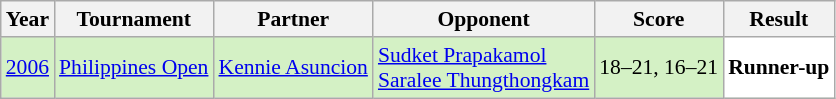<table class="sortable wikitable" style="font-size: 90%;">
<tr>
<th>Year</th>
<th>Tournament</th>
<th>Partner</th>
<th>Opponent</th>
<th>Score</th>
<th>Result</th>
</tr>
<tr style="background:#D4F1C5">
<td align="center"><a href='#'>2006</a></td>
<td align="left"><a href='#'>Philippines Open</a></td>
<td align="left"> <a href='#'>Kennie Asuncion</a></td>
<td align="left"> <a href='#'>Sudket Prapakamol</a> <br> <a href='#'>Saralee Thungthongkam</a></td>
<td align="left">18–21, 16–21</td>
<td style="text-align:left; background:white"> <strong>Runner-up</strong></td>
</tr>
</table>
